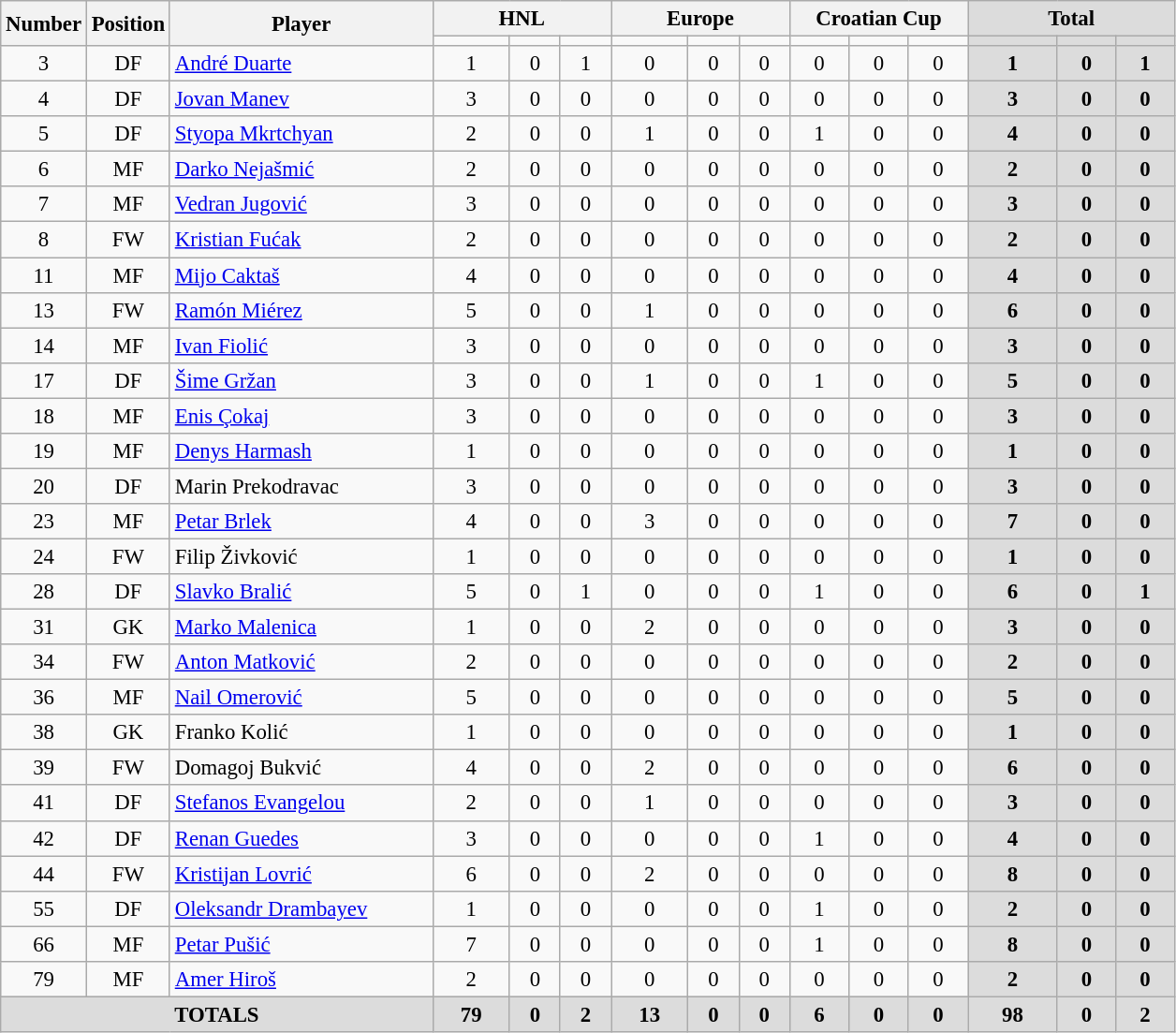<table class="wikitable" style="font-size: 95%; text-align: center;">
<tr>
<th width=40 rowspan="2" align="center">Number</th>
<th width=40 rowspan="2" align="center">Position</th>
<th width=180 rowspan="2" align="center">Player</th>
<th width=120 colspan="3" align="center">HNL</th>
<th width=120 colspan="3" align="center">Europe</th>
<th width=120 colspan="3" align="center">Croatian Cup</th>
<th width=140 colspan="3" align="center" style="background: #DCDCDC">Total</th>
</tr>
<tr>
<td></td>
<td></td>
<td></td>
<td></td>
<td></td>
<td></td>
<td></td>
<td></td>
<td></td>
<th style="background: #DCDCDC"></th>
<th style="background: #DCDCDC"></th>
<th style="background: #DCDCDC"></th>
</tr>
<tr>
<td>3</td>
<td>DF</td>
<td style="text-align:left;"> <a href='#'>André Duarte</a></td>
<td>1</td>
<td>0</td>
<td>1</td>
<td>0</td>
<td>0</td>
<td>0</td>
<td>0</td>
<td>0</td>
<td>0</td>
<th style="background: #DCDCDC">1</th>
<th style="background: #DCDCDC">0</th>
<th style="background: #DCDCDC">1</th>
</tr>
<tr>
<td>4</td>
<td>DF</td>
<td style="text-align:left;"> <a href='#'>Jovan Manev</a></td>
<td>3</td>
<td>0</td>
<td>0</td>
<td>0</td>
<td>0</td>
<td>0</td>
<td>0</td>
<td>0</td>
<td>0</td>
<th style="background: #DCDCDC">3</th>
<th style="background: #DCDCDC">0</th>
<th style="background: #DCDCDC">0</th>
</tr>
<tr>
<td>5</td>
<td>DF</td>
<td style="text-align:left;"> <a href='#'>Styopa Mkrtchyan</a></td>
<td>2</td>
<td>0</td>
<td>0</td>
<td>1</td>
<td>0</td>
<td>0</td>
<td>1</td>
<td>0</td>
<td>0</td>
<th style="background: #DCDCDC">4</th>
<th style="background: #DCDCDC">0</th>
<th style="background: #DCDCDC">0</th>
</tr>
<tr>
<td>6</td>
<td>MF</td>
<td style="text-align:left;"> <a href='#'>Darko Nejašmić</a></td>
<td>2</td>
<td>0</td>
<td>0</td>
<td>0</td>
<td>0</td>
<td>0</td>
<td>0</td>
<td>0</td>
<td>0</td>
<th style="background: #DCDCDC">2</th>
<th style="background: #DCDCDC">0</th>
<th style="background: #DCDCDC">0</th>
</tr>
<tr>
<td>7</td>
<td>MF</td>
<td style="text-align:left;"> <a href='#'>Vedran Jugović</a></td>
<td>3</td>
<td>0</td>
<td>0</td>
<td>0</td>
<td>0</td>
<td>0</td>
<td>0</td>
<td>0</td>
<td>0</td>
<th style="background: #DCDCDC">3</th>
<th style="background: #DCDCDC">0</th>
<th style="background: #DCDCDC">0</th>
</tr>
<tr>
<td>8</td>
<td>FW</td>
<td style="text-align:left;"> <a href='#'>Kristian Fućak</a></td>
<td>2</td>
<td>0</td>
<td>0</td>
<td>0</td>
<td>0</td>
<td>0</td>
<td>0</td>
<td>0</td>
<td>0</td>
<th style="background: #DCDCDC">2</th>
<th style="background: #DCDCDC">0</th>
<th style="background: #DCDCDC">0</th>
</tr>
<tr>
<td>11</td>
<td>MF</td>
<td style="text-align:left;"> <a href='#'>Mijo Caktaš</a></td>
<td>4</td>
<td>0</td>
<td>0</td>
<td>0</td>
<td>0</td>
<td>0</td>
<td>0</td>
<td>0</td>
<td>0</td>
<th style="background: #DCDCDC">4</th>
<th style="background: #DCDCDC">0</th>
<th style="background: #DCDCDC">0</th>
</tr>
<tr>
<td>13</td>
<td>FW</td>
<td style="text-align:left;"> <a href='#'>Ramón Miérez</a></td>
<td>5</td>
<td>0</td>
<td>0</td>
<td>1</td>
<td>0</td>
<td>0</td>
<td>0</td>
<td>0</td>
<td>0</td>
<th style="background: #DCDCDC">6</th>
<th style="background: #DCDCDC">0</th>
<th style="background: #DCDCDC">0</th>
</tr>
<tr>
<td>14</td>
<td>MF</td>
<td style="text-align:left;"> <a href='#'>Ivan Fiolić</a></td>
<td>3</td>
<td>0</td>
<td>0</td>
<td>0</td>
<td>0</td>
<td>0</td>
<td>0</td>
<td>0</td>
<td>0</td>
<th style="background: #DCDCDC">3</th>
<th style="background: #DCDCDC">0</th>
<th style="background: #DCDCDC">0</th>
</tr>
<tr>
<td>17</td>
<td>DF</td>
<td style="text-align:left;"> <a href='#'>Šime Gržan</a></td>
<td>3</td>
<td>0</td>
<td>0</td>
<td>1</td>
<td>0</td>
<td>0</td>
<td>1</td>
<td>0</td>
<td>0</td>
<th style="background: #DCDCDC">5</th>
<th style="background: #DCDCDC">0</th>
<th style="background: #DCDCDC">0</th>
</tr>
<tr>
<td>18</td>
<td>MF</td>
<td style="text-align:left;"> <a href='#'>Enis Çokaj</a></td>
<td>3</td>
<td>0</td>
<td>0</td>
<td>0</td>
<td>0</td>
<td>0</td>
<td>0</td>
<td>0</td>
<td>0</td>
<th style="background: #DCDCDC">3</th>
<th style="background: #DCDCDC">0</th>
<th style="background: #DCDCDC">0</th>
</tr>
<tr>
<td>19</td>
<td>MF</td>
<td style="text-align:left;"> <a href='#'>Denys Harmash</a></td>
<td>1</td>
<td>0</td>
<td>0</td>
<td>0</td>
<td>0</td>
<td>0</td>
<td>0</td>
<td>0</td>
<td>0</td>
<th style="background: #DCDCDC">1</th>
<th style="background: #DCDCDC">0</th>
<th style="background: #DCDCDC">0</th>
</tr>
<tr>
<td>20</td>
<td>DF</td>
<td style="text-align:left;"> Marin Prekodravac</td>
<td>3</td>
<td>0</td>
<td>0</td>
<td>0</td>
<td>0</td>
<td>0</td>
<td>0</td>
<td>0</td>
<td>0</td>
<th style="background: #DCDCDC">3</th>
<th style="background: #DCDCDC">0</th>
<th style="background: #DCDCDC">0</th>
</tr>
<tr>
<td>23</td>
<td>MF</td>
<td style="text-align:left;"> <a href='#'>Petar Brlek</a></td>
<td>4</td>
<td>0</td>
<td>0</td>
<td>3</td>
<td>0</td>
<td>0</td>
<td>0</td>
<td>0</td>
<td>0</td>
<th style="background: #DCDCDC">7</th>
<th style="background: #DCDCDC">0</th>
<th style="background: #DCDCDC">0</th>
</tr>
<tr>
<td>24</td>
<td>FW</td>
<td style="text-align:left;"> Filip Živković</td>
<td>1</td>
<td>0</td>
<td>0</td>
<td>0</td>
<td>0</td>
<td>0</td>
<td>0</td>
<td>0</td>
<td>0</td>
<th style="background: #DCDCDC">1</th>
<th style="background: #DCDCDC">0</th>
<th style="background: #DCDCDC">0</th>
</tr>
<tr>
<td>28</td>
<td>DF</td>
<td style="text-align:left;"> <a href='#'>Slavko Bralić</a></td>
<td>5</td>
<td>0</td>
<td>1</td>
<td>0</td>
<td>0</td>
<td>0</td>
<td>1</td>
<td>0</td>
<td>0</td>
<th style="background: #DCDCDC">6</th>
<th style="background: #DCDCDC">0</th>
<th style="background: #DCDCDC">1</th>
</tr>
<tr>
<td>31</td>
<td>GK</td>
<td style="text-align:left;"> <a href='#'>Marko Malenica</a></td>
<td>1</td>
<td>0</td>
<td>0</td>
<td>2</td>
<td>0</td>
<td>0</td>
<td>0</td>
<td>0</td>
<td>0</td>
<th style="background: #DCDCDC">3</th>
<th style="background: #DCDCDC">0</th>
<th style="background: #DCDCDC">0</th>
</tr>
<tr>
<td>34</td>
<td>FW</td>
<td style="text-align:left;"> <a href='#'>Anton Matković</a></td>
<td>2</td>
<td>0</td>
<td>0</td>
<td>0</td>
<td>0</td>
<td>0</td>
<td>0</td>
<td>0</td>
<td>0</td>
<th style="background: #DCDCDC">2</th>
<th style="background: #DCDCDC">0</th>
<th style="background: #DCDCDC">0</th>
</tr>
<tr>
<td>36</td>
<td>MF</td>
<td style="text-align:left;"> <a href='#'>Nail Omerović</a></td>
<td>5</td>
<td>0</td>
<td>0</td>
<td>0</td>
<td>0</td>
<td>0</td>
<td>0</td>
<td>0</td>
<td>0</td>
<th style="background: #DCDCDC">5</th>
<th style="background: #DCDCDC">0</th>
<th style="background: #DCDCDC">0</th>
</tr>
<tr>
<td>38</td>
<td>GK</td>
<td style="text-align:left;"> Franko Kolić</td>
<td>1</td>
<td>0</td>
<td>0</td>
<td>0</td>
<td>0</td>
<td>0</td>
<td>0</td>
<td>0</td>
<td>0</td>
<th style="background: #DCDCDC">1</th>
<th style="background: #DCDCDC">0</th>
<th style="background: #DCDCDC">0</th>
</tr>
<tr>
<td>39</td>
<td>FW</td>
<td style="text-align:left;"> Domagoj Bukvić</td>
<td>4</td>
<td>0</td>
<td>0</td>
<td>2</td>
<td>0</td>
<td>0</td>
<td>0</td>
<td>0</td>
<td>0</td>
<th style="background: #DCDCDC">6</th>
<th style="background: #DCDCDC">0</th>
<th style="background: #DCDCDC">0</th>
</tr>
<tr>
<td>41</td>
<td>DF</td>
<td style="text-align:left;"> <a href='#'>Stefanos Evangelou</a></td>
<td>2</td>
<td>0</td>
<td>0</td>
<td>1</td>
<td>0</td>
<td>0</td>
<td>0</td>
<td>0</td>
<td>0</td>
<th style="background: #DCDCDC">3</th>
<th style="background: #DCDCDC">0</th>
<th style="background: #DCDCDC">0</th>
</tr>
<tr>
<td>42</td>
<td>DF</td>
<td style="text-align:left;"> <a href='#'>Renan Guedes</a></td>
<td>3</td>
<td>0</td>
<td>0</td>
<td>0</td>
<td>0</td>
<td>0</td>
<td>1</td>
<td>0</td>
<td>0</td>
<th style="background: #DCDCDC">4</th>
<th style="background: #DCDCDC">0</th>
<th style="background: #DCDCDC">0</th>
</tr>
<tr>
<td>44</td>
<td>FW</td>
<td style="text-align:left;"> <a href='#'>Kristijan Lovrić</a></td>
<td>6</td>
<td>0</td>
<td>0</td>
<td>2</td>
<td>0</td>
<td>0</td>
<td>0</td>
<td>0</td>
<td>0</td>
<th style="background: #DCDCDC">8</th>
<th style="background: #DCDCDC">0</th>
<th style="background: #DCDCDC">0</th>
</tr>
<tr>
<td>55</td>
<td>DF</td>
<td style="text-align:left;"> <a href='#'>Oleksandr Drambayev</a></td>
<td>1</td>
<td>0</td>
<td>0</td>
<td>0</td>
<td>0</td>
<td>0</td>
<td>1</td>
<td>0</td>
<td>0</td>
<th style="background: #DCDCDC">2</th>
<th style="background: #DCDCDC">0</th>
<th style="background: #DCDCDC">0</th>
</tr>
<tr>
<td>66</td>
<td>MF</td>
<td style="text-align:left;"> <a href='#'>Petar Pušić</a></td>
<td>7</td>
<td>0</td>
<td>0</td>
<td>0</td>
<td>0</td>
<td>0</td>
<td>1</td>
<td>0</td>
<td>0</td>
<th style="background: #DCDCDC">8</th>
<th style="background: #DCDCDC">0</th>
<th style="background: #DCDCDC">0</th>
</tr>
<tr>
<td>79</td>
<td>MF</td>
<td style="text-align:left;"> <a href='#'>Amer Hiroš</a></td>
<td>2</td>
<td>0</td>
<td>0</td>
<td>0</td>
<td>0</td>
<td>0</td>
<td>0</td>
<td>0</td>
<td>0</td>
<th style="background: #DCDCDC">2</th>
<th style="background: #DCDCDC">0</th>
<th style="background: #DCDCDC">0</th>
</tr>
<tr>
<th colspan="3" align="center" style="background: #DCDCDC">TOTALS</th>
<th style="background: #DCDCDC">79</th>
<th style="background: #DCDCDC">0</th>
<th style="background: #DCDCDC">2</th>
<th style="background: #DCDCDC">13</th>
<th style="background: #DCDCDC">0</th>
<th style="background: #DCDCDC">0</th>
<th style="background: #DCDCDC">6</th>
<th style="background: #DCDCDC">0</th>
<th style="background: #DCDCDC">0</th>
<th style="background: #DCDCDC">98</th>
<th style="background: #DCDCDC">0</th>
<th style="background: #DCDCDC">2</th>
</tr>
</table>
